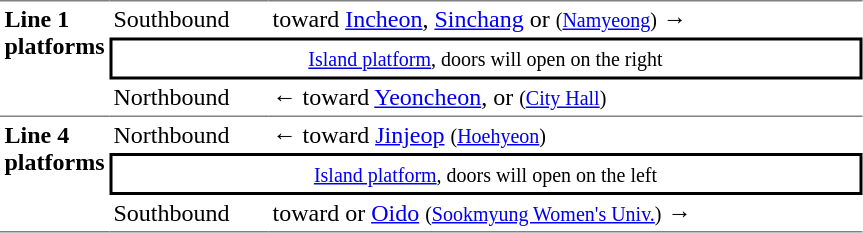<table border=0 cellspacing=0 cellpadding=3>
<tr>
<td rowspan="3" style="width:50px; border-top:solid 1px gray; border-bottom:solid 0 gray; vertical-align:top;"><strong>Line 1 platforms</strong></td>
<td style="border-bottom:solid 0 gray; border-top:solid 1px gray; width:100px;">Southbound</td>
<td style="border-bottom:solid 0 gray; border-top:solid 1px gray; width:390px;">  toward <a href='#'>Incheon</a>, <a href='#'>Sinchang</a> or  <small>(<a href='#'>Namyeong</a>)</small> →</td>
</tr>
<tr>
<td style="border-top:solid 2px black;border-right:solid 2px black;border-left:solid 2px black;border-bottom:solid 2px black;text-align:center;" colspan=2><small><a href='#'>Island platform</a>, doors will open on the right</small></td>
</tr>
<tr>
<td>Northbound</td>
<td>←  toward <a href='#'>Yeoncheon</a>,  or  <small>(<a href='#'>City Hall</a>)</small></td>
</tr>
<tr>
<td rowspan="3" style="width:50px; border-top:solid 1px gray; border-bottom:solid 1px gray; vertical-align:top;"><strong>Line 4 platforms</strong></td>
<td style="border-bottom:solid 0 gray; border-top:solid 1px gray; width:100px;">Northbound</td>
<td style="border-bottom:solid 0 gray; border-top:solid 1px gray; width:390px;">←  toward <a href='#'>Jinjeop</a> <small>(<a href='#'>Hoehyeon</a>)</small></td>
</tr>
<tr>
<td style="border-top:solid 2px black;border-right:solid 2px black;border-left:solid 2px black;border-bottom:solid 2px black;text-align:center;" colspan=2><small><a href='#'>Island platform</a>, doors will open on the left</small></td>
</tr>
<tr>
<td style="border-bottom:solid 1px gray;">Southbound</td>
<td style="border-bottom:solid 1px gray;">  toward or <a href='#'>Oido</a> <small>(<a href='#'>Sookmyung Women's Univ.</a>)</small> →</td>
</tr>
</table>
